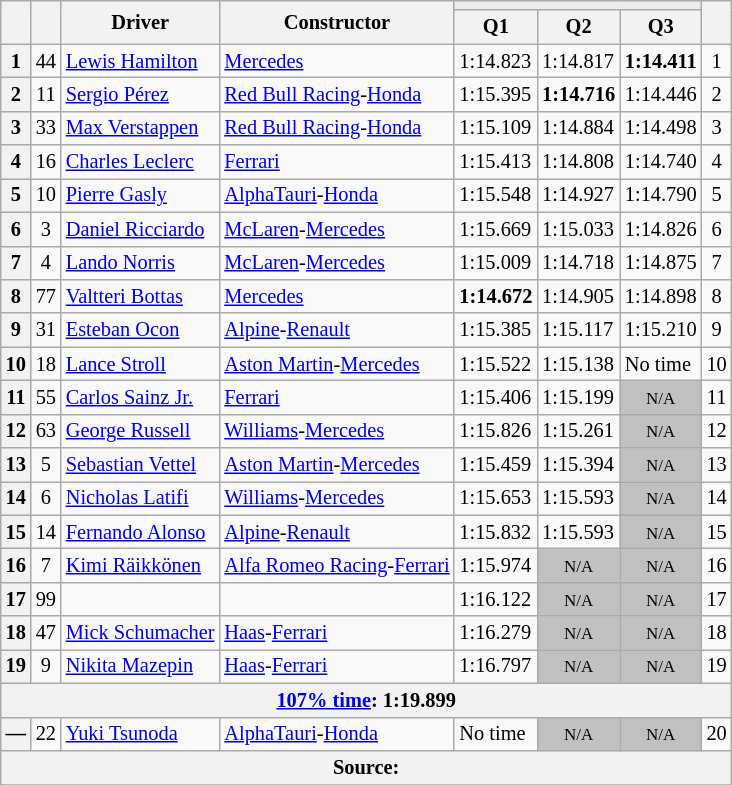<table class="wikitable sortable" style="font-size: 85%;">
<tr>
<th rowspan="2"></th>
<th rowspan="2"></th>
<th rowspan="2">Driver</th>
<th rowspan="2">Constructor</th>
<th colspan="3" style="background:#eaecf0; text-align:center;"></th>
<th rowspan="2"></th>
</tr>
<tr>
<th scope="col">Q1</th>
<th scope="col">Q2</th>
<th scope="col">Q3</th>
</tr>
<tr>
<th scope="row">1</th>
<td align="center">44</td>
<td data-sort-value="ham"> <a href='#'>Lewis Hamilton</a></td>
<td><a href='#'>Mercedes</a></td>
<td>1:14.823</td>
<td>1:14.817</td>
<td><strong>1:14.411</strong></td>
<td align="center">1</td>
</tr>
<tr>
<th scope="row">2</th>
<td align="center">11</td>
<td data-sort-value="per"> <a href='#'>Sergio Pérez</a></td>
<td><a href='#'>Red Bull Racing</a>-<a href='#'>Honda</a></td>
<td>1:15.395</td>
<td><strong>1:14.716</strong></td>
<td>1:14.446</td>
<td align="center">2</td>
</tr>
<tr>
<th scope="row">3</th>
<td align="center">33</td>
<td data-sort-value="ver"> <a href='#'>Max Verstappen</a></td>
<td><a href='#'>Red Bull Racing</a>-<a href='#'>Honda</a></td>
<td>1:15.109</td>
<td>1:14.884</td>
<td>1:14.498</td>
<td align="center">3</td>
</tr>
<tr>
<th scope="row">4</th>
<td align="center">16</td>
<td data-sort-value="lec"> <a href='#'>Charles Leclerc</a></td>
<td><a href='#'>Ferrari</a></td>
<td>1:15.413</td>
<td>1:14.808</td>
<td>1:14.740</td>
<td align="center">4</td>
</tr>
<tr>
<th scope="row">5</th>
<td align="center">10</td>
<td data-sort-value="gas"> <a href='#'>Pierre Gasly</a></td>
<td><a href='#'>AlphaTauri</a>-<a href='#'>Honda</a></td>
<td>1:15.548</td>
<td>1:14.927</td>
<td>1:14.790</td>
<td align="center">5</td>
</tr>
<tr>
<th scope="row">6</th>
<td align="center">3</td>
<td data-sort-value="ric"> <a href='#'>Daniel Ricciardo</a></td>
<td><a href='#'>McLaren</a>-<a href='#'>Mercedes</a></td>
<td>1:15.669</td>
<td>1:15.033</td>
<td>1:14.826</td>
<td align="center">6</td>
</tr>
<tr>
<th scope="row">7</th>
<td align="center">4</td>
<td data-sort-value="nor"> <a href='#'>Lando Norris</a></td>
<td><a href='#'>McLaren</a>-<a href='#'>Mercedes</a></td>
<td>1:15.009</td>
<td>1:14.718</td>
<td>1:14.875</td>
<td align="center">7</td>
</tr>
<tr>
<th scope="row">8</th>
<td align="center">77</td>
<td data-sort-value="bot"> <a href='#'>Valtteri Bottas</a></td>
<td><a href='#'>Mercedes</a></td>
<td><strong>1:14.672</strong></td>
<td>1:14.905</td>
<td>1:14.898</td>
<td align="center">8</td>
</tr>
<tr>
<th scope="row">9</th>
<td align="center">31</td>
<td data-sort-value="oco"> <a href='#'>Esteban Ocon</a></td>
<td><a href='#'>Alpine</a>-<a href='#'>Renault</a></td>
<td>1:15.385</td>
<td>1:15.117</td>
<td>1:15.210</td>
<td align="center">9</td>
</tr>
<tr>
<th scope="row">10</th>
<td align="center">18</td>
<td data-sort-value="str"> <a href='#'>Lance Stroll</a></td>
<td><a href='#'>Aston Martin</a>-<a href='#'>Mercedes</a></td>
<td>1:15.522</td>
<td>1:15.138</td>
<td data-sort-value="2">No time</td>
<td align="center">10</td>
</tr>
<tr>
<th scope="row">11</th>
<td align="center">55</td>
<td data-sort-value="sai"> <a href='#'>Carlos Sainz Jr.</a></td>
<td><a href='#'>Ferrari</a></td>
<td>1:15.406</td>
<td>1:15.199</td>
<td style="background: silver" align="center" data-sort-value="11"><small>N/A</small></td>
<td align="center">11</td>
</tr>
<tr>
<th scope="row">12</th>
<td align="center">63</td>
<td data-sort-value="rus"> <a href='#'>George Russell</a></td>
<td><a href='#'>Williams</a>-<a href='#'>Mercedes</a></td>
<td>1:15.826</td>
<td>1:15.261</td>
<td style="background: silver" align="center" data-sort-value="12"><small>N/A</small></td>
<td align="center">12</td>
</tr>
<tr>
<th scope="row">13</th>
<td align="center">5</td>
<td data-sort-value="vet"> <a href='#'>Sebastian Vettel</a></td>
<td><a href='#'>Aston Martin</a>-<a href='#'>Mercedes</a></td>
<td>1:15.459</td>
<td>1:15.394</td>
<td style="background: silver" align="center" data-sort-value="13"><small>N/A</small></td>
<td align="center" data-sort-value="21">13</td>
</tr>
<tr>
<th scope="row">14</th>
<td align="center">6</td>
<td data-sort-value="lat"> <a href='#'>Nicholas Latifi</a></td>
<td><a href='#'>Williams</a>-<a href='#'>Mercedes</a></td>
<td>1:15.653</td>
<td>1:15.593</td>
<td style="background: silver" align="center" data-sort-value="14"><small>N/A</small></td>
<td align="center">14</td>
</tr>
<tr>
<th scope="row">15</th>
<td align="center">14</td>
<td data-sort-value="alo"> <a href='#'>Fernando Alonso</a></td>
<td><a href='#'>Alpine</a>-<a href='#'>Renault</a></td>
<td>1:15.832</td>
<td>1:15.593</td>
<td style="background: silver" align="center" data-sort-value="15"><small>N/A</small></td>
<td align="center">15</td>
</tr>
<tr>
<th scope="row">16</th>
<td align="center">7</td>
<td data-sort-value="rai"> <a href='#'>Kimi Räikkönen</a></td>
<td><a href='#'>Alfa Romeo Racing</a>-<a href='#'>Ferrari</a></td>
<td>1:15.974</td>
<td style="background: silver" align="center" data-sort-value="16"><small>N/A</small></td>
<td style="background: silver" align="center" data-sort-value="16"><small>N/A</small></td>
<td align="center">16</td>
</tr>
<tr>
<th scope="row">17</th>
<td align="center">99</td>
<td data-sort-value="gio"></td>
<td></td>
<td>1:16.122</td>
<td style="background: silver" align="center" data-sort-value="17"><small>N/A</small></td>
<td style="background: silver" align="center" data-sort-value="17"><small>N/A</small></td>
<td align="center">17</td>
</tr>
<tr>
<th scope="row">18</th>
<td align="center">47</td>
<td data-sort-value="sch"> <a href='#'>Mick Schumacher</a></td>
<td><a href='#'>Haas</a>-<a href='#'>Ferrari</a></td>
<td>1:16.279</td>
<td style="background: silver" align="center" data-sort-value="18"><small>N/A</small></td>
<td style="background: silver" align="center" data-sort-value="18"><small>N/A</small></td>
<td align="center">18</td>
</tr>
<tr>
<th scope="row">19</th>
<td align="center">9</td>
<td data-sort-value="maz"><a href='#'>Nikita Mazepin</a></td>
<td><a href='#'>Haas</a>-<a href='#'>Ferrari</a></td>
<td>1:16.797</td>
<td style="background: silver" align="center" data-sort-value="19"><small>N/A</small></td>
<td style="background: silver" align="center" data-sort-value="19"><small>N/A</small></td>
<td align="center">19</td>
</tr>
<tr class="sortbottom">
<th colspan="8"><a href='#'>107% time</a>: 1:19.899</th>
</tr>
<tr>
<th data-sort-value="20">—</th>
<td align="center">22</td>
<td data-sort-value="tsu"> <a href='#'>Yuki Tsunoda</a></td>
<td><a href='#'>AlphaTauri</a>-<a href='#'>Honda</a></td>
<td data-sort-value="2:00" nowrap>No time</td>
<td style="background: silver" align="center"><small>N/A</small></td>
<td style="background: silver" align="center"><small>N/A</small></td>
<td align="center">20</td>
</tr>
<tr>
<th colspan="8">Source:</th>
</tr>
<tr>
</tr>
</table>
